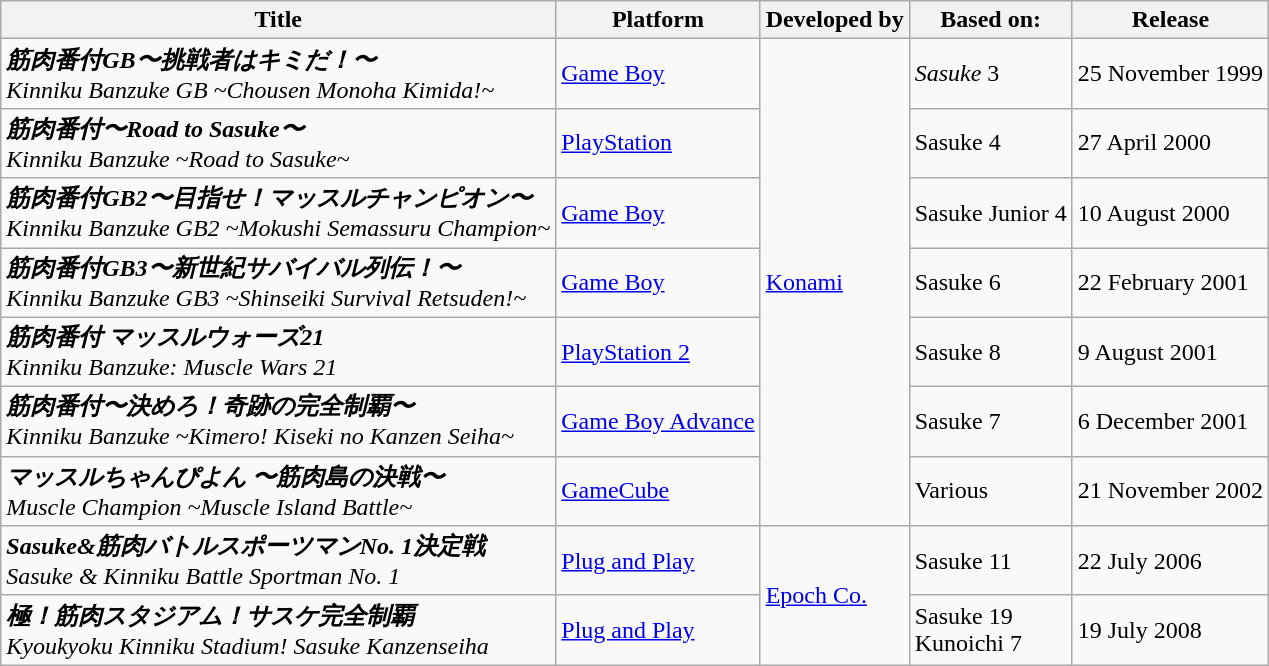<table class="wikitable">
<tr>
<th>Title</th>
<th>Platform</th>
<th>Developed by</th>
<th>Based on:</th>
<th>Release</th>
</tr>
<tr>
<td><strong><em>筋肉番付GB〜挑戦者はキミだ！〜</em></strong><br><em>Kinniku Banzuke GB ~Chousen Monoha Kimida!~</em></td>
<td><a href='#'>Game Boy</a></td>
<td rowspan="7"><a href='#'>Konami</a></td>
<td><em>Sasuke</em> 3</td>
<td>25 November 1999</td>
</tr>
<tr>
<td><strong><em>筋肉番付〜Road to Sasuke〜</em></strong><br><em>Kinniku Banzuke ~Road to Sasuke~</em></td>
<td><a href='#'>PlayStation</a></td>
<td>Sasuke 4</td>
<td>27 April 2000</td>
</tr>
<tr>
<td><strong><em>筋肉番付GB2〜目指せ！マッスルチャンピオン〜</em></strong><br><em>Kinniku Banzuke GB2 ~Mokushi Semassuru Champion~</em></td>
<td><a href='#'>Game Boy</a></td>
<td>Sasuke Junior 4</td>
<td>10 August 2000</td>
</tr>
<tr>
<td><strong><em>筋肉番付GB3〜新世紀サバイバル列伝！〜</em></strong><br><em>Kinniku Banzuke GB3 ~Shinseiki Survival Retsuden!~</em></td>
<td><a href='#'>Game Boy</a></td>
<td>Sasuke 6</td>
<td>22 February 2001</td>
</tr>
<tr>
<td><strong><em>筋肉番付 マッスルウォーズ21</em></strong><br><em>Kinniku Banzuke: Muscle Wars 21</em></td>
<td><a href='#'>PlayStation 2</a></td>
<td>Sasuke 8</td>
<td>9 August 2001</td>
</tr>
<tr>
<td><strong><em>筋肉番付〜決めろ！奇跡の完全制覇〜</em></strong><br><em>Kinniku Banzuke ~Kimero! Kiseki no Kanzen Seiha~</em></td>
<td><a href='#'>Game Boy Advance</a></td>
<td>Sasuke 7</td>
<td>6 December 2001</td>
</tr>
<tr>
<td><strong><em>マッスルちゃんぴよん 〜筋肉島の決戦〜</em></strong><br><em>Muscle Champion ~Muscle Island Battle~</em></td>
<td><a href='#'>GameCube</a></td>
<td>Various</td>
<td>21 November 2002</td>
</tr>
<tr>
<td><strong><em>Sasuke&筋肉バトルスポーツマンNo. 1決定戦</em></strong><br><em>Sasuke & Kinniku Battle Sportman No. 1</em></td>
<td><a href='#'>Plug and Play</a></td>
<td rowspan="2"><a href='#'>Epoch Co.</a></td>
<td>Sasuke 11</td>
<td>22 July 2006</td>
</tr>
<tr>
<td><strong><em>極！筋肉スタジアム！サスケ完全制覇</em></strong><br><em>Kyoukyoku Kinniku Stadium! Sasuke Kanzenseiha</em></td>
<td><a href='#'>Plug and Play</a></td>
<td>Sasuke 19<br>Kunoichi 7</td>
<td>19 July 2008</td>
</tr>
</table>
